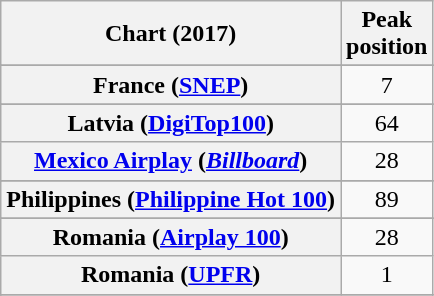<table class="wikitable sortable plainrowheaders" style="text-align:center">
<tr>
<th scope="col">Chart (2017)</th>
<th scope="col">Peak<br>position</th>
</tr>
<tr>
</tr>
<tr>
</tr>
<tr>
</tr>
<tr>
</tr>
<tr>
</tr>
<tr>
</tr>
<tr>
</tr>
<tr>
</tr>
<tr>
</tr>
<tr>
<th scope="row">France (<a href='#'>SNEP</a>)</th>
<td>7</td>
</tr>
<tr>
</tr>
<tr>
</tr>
<tr>
</tr>
<tr>
</tr>
<tr>
</tr>
<tr>
</tr>
<tr>
<th scope="row">Latvia (<a href='#'>DigiTop100</a>)</th>
<td>64</td>
</tr>
<tr>
<th scope="row"><a href='#'>Mexico Airplay</a> (<em><a href='#'>Billboard</a></em>)</th>
<td>28</td>
</tr>
<tr>
</tr>
<tr>
</tr>
<tr>
</tr>
<tr>
</tr>
<tr>
<th scope="row">Philippines (<a href='#'>Philippine Hot 100</a>)</th>
<td>89</td>
</tr>
<tr>
</tr>
<tr>
</tr>
<tr>
<th scope="row">Romania (<a href='#'>Airplay 100</a>)</th>
<td>28</td>
</tr>
<tr>
<th scope="row">Romania (<a href='#'>UPFR</a>)</th>
<td>1</td>
</tr>
<tr>
</tr>
<tr>
</tr>
<tr>
</tr>
<tr>
</tr>
<tr>
</tr>
<tr>
</tr>
<tr>
</tr>
<tr>
</tr>
<tr>
</tr>
<tr>
</tr>
<tr>
</tr>
<tr>
</tr>
<tr>
</tr>
<tr>
</tr>
<tr>
</tr>
</table>
